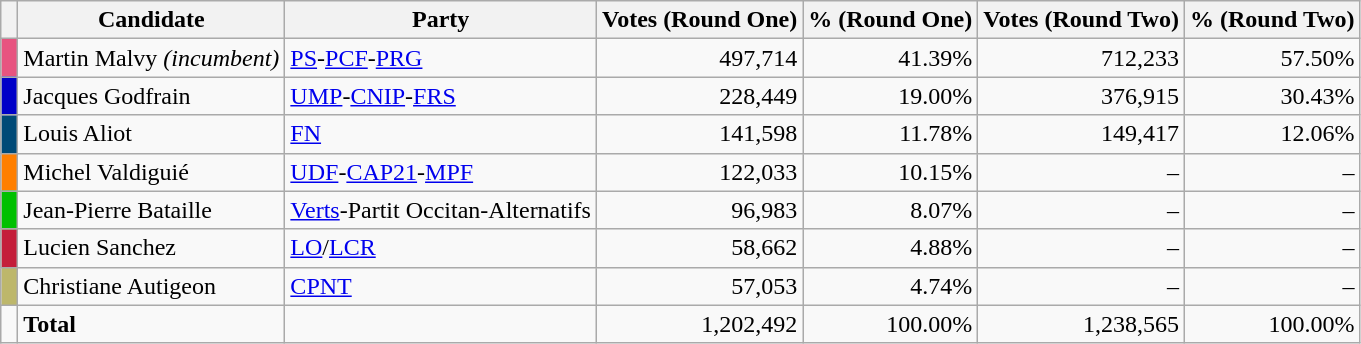<table class="wikitable" style="text-align:right">
<tr>
<th></th>
<th>Candidate</th>
<th>Party</th>
<th>Votes (Round One)</th>
<th>% (Round One)</th>
<th>Votes (Round Two)</th>
<th>% (Round Two)</th>
</tr>
<tr>
<td bgcolor="#E75480"> </td>
<td align=left>Martin Malvy  <em>(incumbent)</em></td>
<td align=left><a href='#'>PS</a>-<a href='#'>PCF</a>-<a href='#'>PRG</a></td>
<td>497,714</td>
<td>41.39%</td>
<td>712,233</td>
<td>57.50%</td>
</tr>
<tr>
<td bgcolor="#0000C8"> </td>
<td align=left>Jacques Godfrain</td>
<td align=left><a href='#'>UMP</a>-<a href='#'>CNIP</a>-<a href='#'>FRS</a></td>
<td>228,449</td>
<td>19.00%</td>
<td>376,915</td>
<td>30.43%</td>
</tr>
<tr>
<td bgcolor="#004A77"> </td>
<td align=left>Louis Aliot</td>
<td align=left><a href='#'>FN</a></td>
<td>141,598</td>
<td>11.78%</td>
<td>149,417</td>
<td>12.06%</td>
</tr>
<tr>
<td bgcolor="#FF7F00"> </td>
<td align=left>Michel Valdiguié</td>
<td align=left><a href='#'>UDF</a>-<a href='#'>CAP21</a>-<a href='#'>MPF</a></td>
<td>122,033</td>
<td>10.15%</td>
<td>–</td>
<td>–</td>
</tr>
<tr>
<td bgcolor="#00c000"> </td>
<td align=left>Jean-Pierre Bataille</td>
<td align=left><a href='#'>Verts</a>-Partit Occitan-Alternatifs</td>
<td>96,983</td>
<td>8.07%</td>
<td>–</td>
<td>–</td>
</tr>
<tr>
<td bgcolor="#C41E3A"> </td>
<td align=left>Lucien Sanchez</td>
<td align=left><a href='#'>LO</a>/<a href='#'>LCR</a></td>
<td>58,662</td>
<td>4.88%</td>
<td>–</td>
<td>–</td>
</tr>
<tr>
<td bgcolor="#BDB76B"> </td>
<td align=left>Christiane Autigeon</td>
<td align=left><a href='#'>CPNT</a></td>
<td>57,053</td>
<td>4.74%</td>
<td>–</td>
<td>–</td>
</tr>
<tr>
<td></td>
<td align=left><strong>Total</strong></td>
<td align=left></td>
<td>1,202,492</td>
<td>100.00%</td>
<td>1,238,565</td>
<td>100.00%</td>
</tr>
</table>
